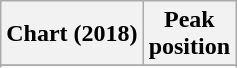<table class="wikitable sortable plainrowheaders" style="text-align:center">
<tr>
<th scope="col">Chart (2018)</th>
<th scope="col">Peak<br> position</th>
</tr>
<tr>
</tr>
<tr>
</tr>
<tr>
</tr>
<tr>
</tr>
<tr>
</tr>
<tr>
</tr>
<tr>
</tr>
<tr>
</tr>
<tr>
</tr>
<tr>
</tr>
<tr>
</tr>
<tr>
</tr>
<tr>
</tr>
<tr>
</tr>
<tr>
</tr>
<tr>
</tr>
<tr>
</tr>
<tr>
</tr>
<tr>
</tr>
</table>
